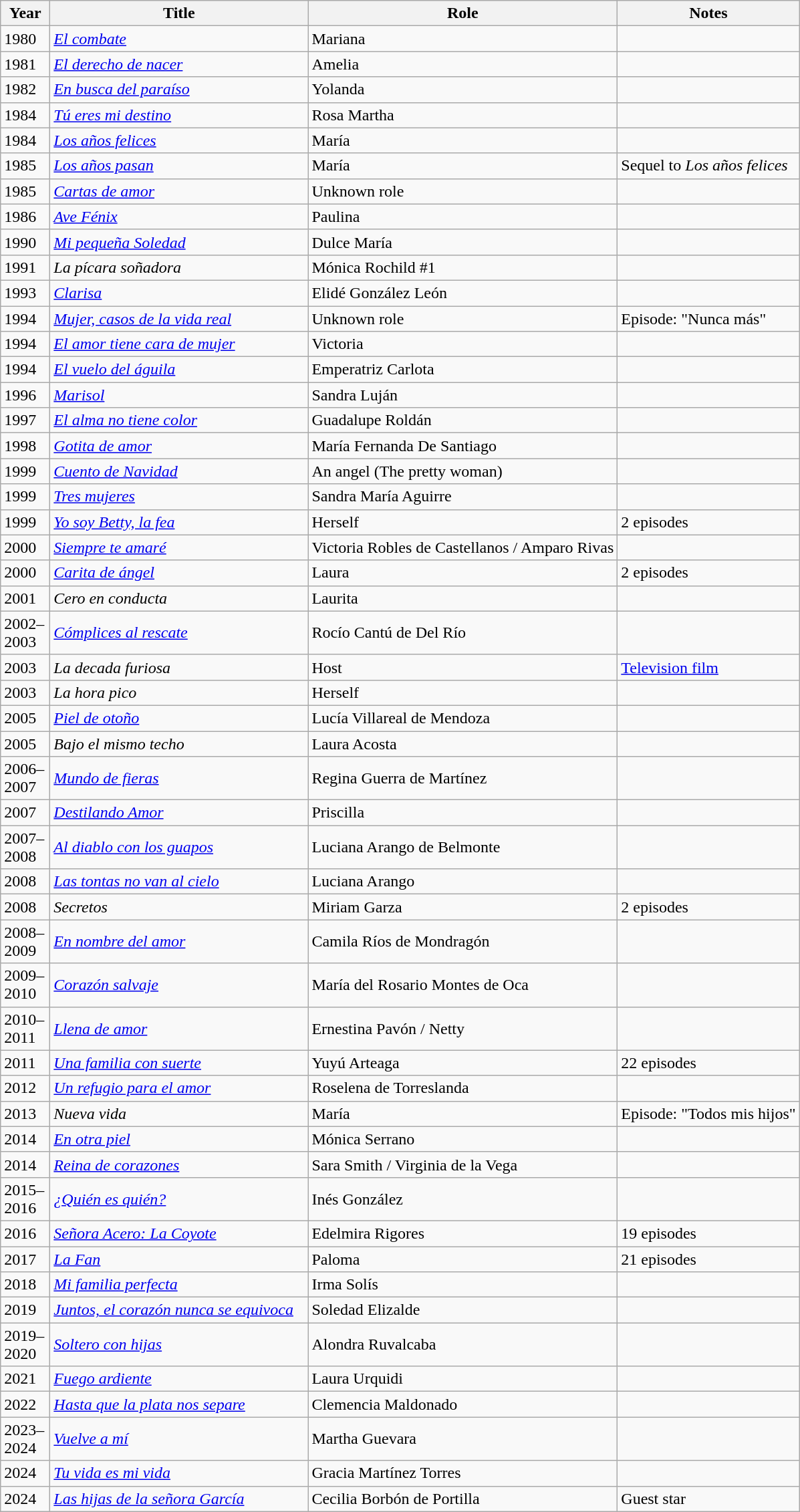<table class="wikitable sortable">
<tr>
<th width="42">Year</th>
<th width="250">Title</th>
<th>Role</th>
<th class="unsortable">Notes</th>
</tr>
<tr>
<td>1980</td>
<td><em><a href='#'>El combate</a></em></td>
<td>Mariana</td>
<td></td>
</tr>
<tr>
<td>1981</td>
<td><em><a href='#'>El derecho de nacer</a></em></td>
<td>Amelia</td>
<td></td>
</tr>
<tr>
<td>1982</td>
<td><em><a href='#'>En busca del paraíso</a></em></td>
<td>Yolanda</td>
<td></td>
</tr>
<tr>
<td>1984</td>
<td><em><a href='#'>Tú eres mi destino</a></em></td>
<td>Rosa Martha</td>
<td></td>
</tr>
<tr>
<td>1984</td>
<td><em><a href='#'>Los años felices</a></em></td>
<td>María</td>
<td></td>
</tr>
<tr>
<td>1985</td>
<td><em><a href='#'>Los años pasan</a></em></td>
<td>María</td>
<td>Sequel to <em>Los años felices</em></td>
</tr>
<tr>
<td>1985</td>
<td><em><a href='#'>Cartas de amor</a></em></td>
<td>Unknown role</td>
<td></td>
</tr>
<tr>
<td>1986</td>
<td><em><a href='#'>Ave Fénix</a></em></td>
<td>Paulina</td>
<td></td>
</tr>
<tr>
<td>1990</td>
<td><em><a href='#'>Mi pequeña Soledad</a></em></td>
<td>Dulce María</td>
<td></td>
</tr>
<tr>
<td>1991</td>
<td><em>La pícara soñadora</em></td>
<td>Mónica Rochild #1</td>
<td></td>
</tr>
<tr>
<td>1993</td>
<td><em><a href='#'>Clarisa</a></em></td>
<td>Elidé González León</td>
<td></td>
</tr>
<tr>
<td>1994</td>
<td><em><a href='#'>Mujer, casos de la vida real</a></em></td>
<td>Unknown role</td>
<td>Episode: "Nunca más"</td>
</tr>
<tr>
<td>1994</td>
<td><em><a href='#'>El amor tiene cara de mujer</a></em></td>
<td>Victoria</td>
<td></td>
</tr>
<tr>
<td>1994</td>
<td><em><a href='#'>El vuelo del águila</a></em></td>
<td>Emperatriz Carlota</td>
<td></td>
</tr>
<tr>
<td>1996</td>
<td><em><a href='#'>Marisol</a></em></td>
<td>Sandra Luján</td>
<td></td>
</tr>
<tr>
<td>1997</td>
<td><em><a href='#'>El alma no tiene color</a></em></td>
<td>Guadalupe Roldán</td>
<td></td>
</tr>
<tr>
<td>1998</td>
<td><em><a href='#'>Gotita de amor</a></em></td>
<td>María Fernanda De Santiago</td>
<td></td>
</tr>
<tr>
<td>1999</td>
<td><em><a href='#'>Cuento de Navidad</a></em></td>
<td>An angel (The pretty woman)</td>
<td></td>
</tr>
<tr>
<td>1999</td>
<td><em><a href='#'>Tres mujeres</a></em></td>
<td>Sandra María Aguirre</td>
<td></td>
</tr>
<tr>
<td>1999</td>
<td><em><a href='#'>Yo soy Betty, la fea</a></em></td>
<td>Herself</td>
<td>2 episodes</td>
</tr>
<tr>
<td>2000</td>
<td><em><a href='#'>Siempre te amaré</a></em></td>
<td>Victoria Robles de Castellanos / Amparo Rivas</td>
<td></td>
</tr>
<tr>
<td>2000</td>
<td><em><a href='#'>Carita de ángel</a></em></td>
<td>Laura</td>
<td>2 episodes</td>
</tr>
<tr>
<td>2001</td>
<td><em>Cero en conducta</em></td>
<td>Laurita</td>
<td></td>
</tr>
<tr>
<td>2002–2003</td>
<td><em><a href='#'>Cómplices al rescate</a></em></td>
<td>Rocío Cantú de Del Río</td>
<td></td>
</tr>
<tr>
<td>2003</td>
<td><em>La decada furiosa</em></td>
<td>Host</td>
<td><a href='#'>Television film</a></td>
</tr>
<tr>
<td>2003</td>
<td><em>La hora pico</em></td>
<td>Herself</td>
<td></td>
</tr>
<tr>
<td>2005</td>
<td><em><a href='#'>Piel de otoño</a></em></td>
<td>Lucía Villareal de Mendoza</td>
<td></td>
</tr>
<tr>
<td>2005</td>
<td><em>Bajo el mismo techo</em></td>
<td>Laura Acosta</td>
<td></td>
</tr>
<tr>
<td>2006–2007</td>
<td><em><a href='#'>Mundo de fieras</a></em></td>
<td>Regina Guerra de Martínez</td>
<td></td>
</tr>
<tr>
<td>2007</td>
<td><em><a href='#'>Destilando Amor</a></em></td>
<td>Priscilla</td>
<td></td>
</tr>
<tr>
<td>2007–2008</td>
<td><em><a href='#'>Al diablo con los guapos</a></em></td>
<td>Luciana Arango de Belmonte</td>
<td></td>
</tr>
<tr>
<td>2008</td>
<td><em><a href='#'>Las tontas no van al cielo</a></em></td>
<td>Luciana Arango</td>
<td></td>
</tr>
<tr>
<td>2008</td>
<td><em>Secretos</em></td>
<td>Miriam Garza</td>
<td>2 episodes</td>
</tr>
<tr>
<td>2008–2009</td>
<td><em><a href='#'>En nombre del amor</a></em></td>
<td>Camila Ríos de Mondragón</td>
<td></td>
</tr>
<tr>
<td>2009–2010</td>
<td><em><a href='#'>Corazón salvaje</a></em></td>
<td>María del Rosario Montes de Oca</td>
<td></td>
</tr>
<tr>
<td>2010–2011</td>
<td><em><a href='#'>Llena de amor</a></em></td>
<td>Ernestina Pavón / Netty</td>
<td></td>
</tr>
<tr>
<td>2011</td>
<td><em><a href='#'>Una familia con suerte</a></em></td>
<td>Yuyú Arteaga</td>
<td>22 episodes</td>
</tr>
<tr>
<td>2012</td>
<td><em><a href='#'>Un refugio para el amor</a></em></td>
<td>Roselena de Torreslanda</td>
<td></td>
</tr>
<tr>
<td>2013</td>
<td><em>Nueva vida</em></td>
<td>María</td>
<td>Episode: "Todos mis hijos"</td>
</tr>
<tr>
<td>2014</td>
<td><em><a href='#'>En otra piel</a></em></td>
<td>Mónica Serrano</td>
<td></td>
</tr>
<tr>
<td>2014</td>
<td><em><a href='#'>Reina de corazones</a></em></td>
<td>Sara Smith / Virginia de la Vega</td>
<td></td>
</tr>
<tr>
<td>2015–2016</td>
<td><em><a href='#'>¿Quién es quién?</a></em></td>
<td>Inés González</td>
<td></td>
</tr>
<tr>
<td>2016</td>
<td><em><a href='#'>Señora Acero: La Coyote</a></em></td>
<td>Edelmira Rigores</td>
<td>19 episodes</td>
</tr>
<tr>
<td>2017</td>
<td><em><a href='#'>La Fan</a></em></td>
<td>Paloma</td>
<td>21 episodes</td>
</tr>
<tr>
<td>2018</td>
<td><em><a href='#'>Mi familia perfecta</a></em></td>
<td>Irma Solís</td>
<td></td>
</tr>
<tr>
<td>2019</td>
<td><em><a href='#'>Juntos, el corazón nunca se equivoca</a></em></td>
<td>Soledad Elizalde</td>
<td></td>
</tr>
<tr>
<td>2019–2020</td>
<td><em><a href='#'>Soltero con hijas</a></em></td>
<td>Alondra Ruvalcaba</td>
<td></td>
</tr>
<tr>
<td>2021</td>
<td><em><a href='#'>Fuego ardiente</a></em></td>
<td>Laura Urquidi</td>
<td></td>
</tr>
<tr>
<td>2022</td>
<td><em><a href='#'>Hasta que la plata nos separe</a></em></td>
<td>Clemencia Maldonado</td>
<td></td>
</tr>
<tr>
<td>2023–2024</td>
<td><em><a href='#'>Vuelve a mí</a></em></td>
<td>Martha Guevara</td>
<td></td>
</tr>
<tr>
<td>2024</td>
<td><em><a href='#'>Tu vida es mi vida</a></em></td>
<td>Gracia Martínez Torres</td>
<td></td>
</tr>
<tr>
<td>2024</td>
<td><em><a href='#'>Las hijas de la señora García</a></em></td>
<td>Cecilia Borbón de Portilla</td>
<td>Guest star</td>
</tr>
</table>
